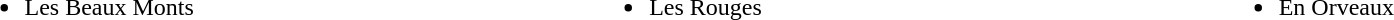<table border="0" width="100%">
<tr ---- valign="top">
<td width="33%"><br><ul><li>Les Beaux Monts</li></ul></td>
<td><br><ul><li>Les Rouges</li></ul></td>
<td><br><ul><li>En Orveaux</li></ul></td>
</tr>
</table>
